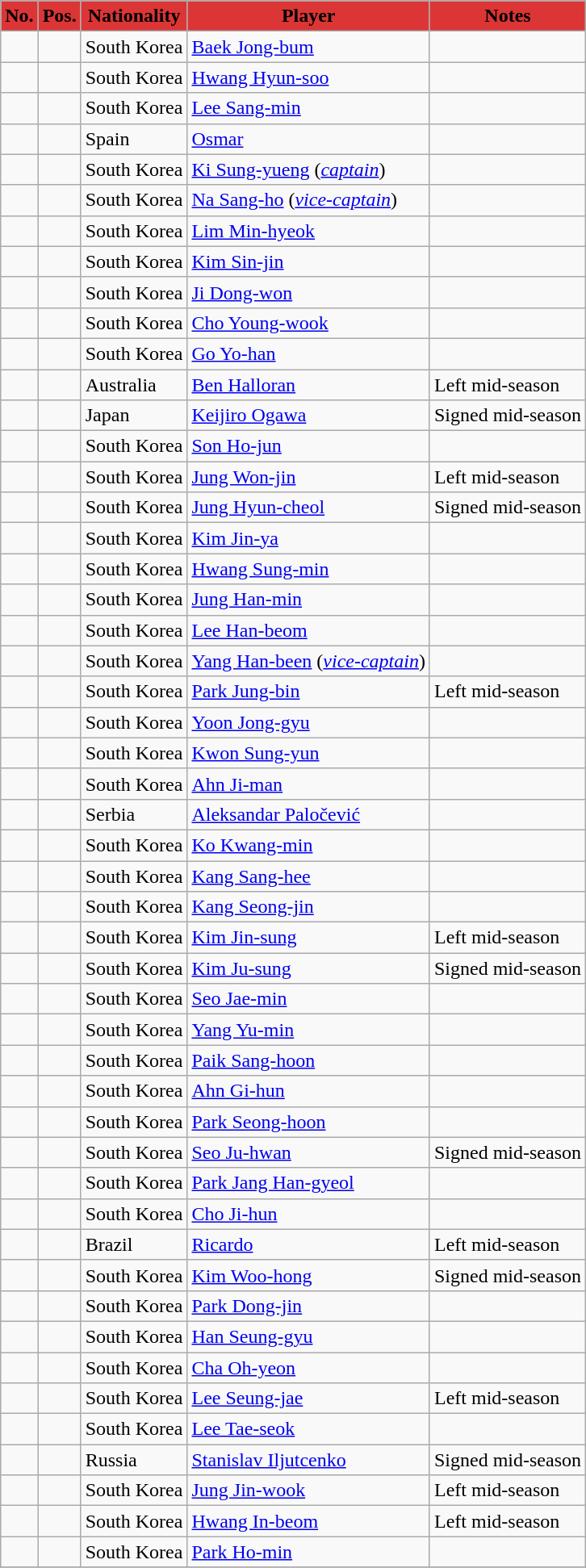<table class="wikitable sortable" style="text-align: left">
<tr>
<th style="color:#000000; background:#DC3535;">No.</th>
<th style="color:#000000; background:#DC3535;">Pos.</th>
<th style="color:#000000; background:#DC3535;">Nationality</th>
<th style="color:#000000; background:#DC3535;">Player</th>
<th style="color:#000000; background:#DC3535;">Notes</th>
</tr>
<tr>
<td></td>
<td></td>
<td> South Korea</td>
<td><a href='#'>Baek Jong-bum</a></td>
<td></td>
</tr>
<tr>
<td></td>
<td></td>
<td> South Korea</td>
<td><a href='#'>Hwang Hyun-soo</a></td>
<td></td>
</tr>
<tr>
<td></td>
<td></td>
<td> South Korea</td>
<td><a href='#'>Lee Sang-min</a></td>
<td></td>
</tr>
<tr>
<td></td>
<td></td>
<td> Spain</td>
<td><a href='#'>Osmar</a></td>
<td></td>
</tr>
<tr>
<td></td>
<td></td>
<td> South Korea</td>
<td><a href='#'>Ki Sung-yueng</a> (<a href='#'><em>captain</em></a>)</td>
<td></td>
</tr>
<tr>
<td></td>
<td></td>
<td> South Korea</td>
<td><a href='#'>Na Sang-ho</a> (<a href='#'><em>vice-captain</em></a>)</td>
<td></td>
</tr>
<tr>
<td></td>
<td></td>
<td> South Korea</td>
<td><a href='#'>Lim Min-hyeok</a></td>
<td></td>
</tr>
<tr>
<td></td>
<td></td>
<td> South Korea</td>
<td><a href='#'>Kim Sin-jin</a></td>
<td></td>
</tr>
<tr>
<td></td>
<td></td>
<td> South Korea</td>
<td><a href='#'>Ji Dong-won</a></td>
<td></td>
</tr>
<tr>
<td></td>
<td></td>
<td> South Korea</td>
<td><a href='#'>Cho Young-wook</a></td>
<td></td>
</tr>
<tr>
<td></td>
<td></td>
<td> South Korea</td>
<td><a href='#'>Go Yo-han</a></td>
<td></td>
</tr>
<tr>
<td></td>
<td></td>
<td> Australia</td>
<td><a href='#'>Ben Halloran</a></td>
<td>Left mid-season</td>
</tr>
<tr>
<td></td>
<td></td>
<td> Japan</td>
<td><a href='#'>Keijiro Ogawa</a></td>
<td>Signed mid-season</td>
</tr>
<tr>
<td></td>
<td></td>
<td> South Korea</td>
<td><a href='#'>Son Ho-jun</a></td>
<td></td>
</tr>
<tr>
<td></td>
<td></td>
<td> South Korea</td>
<td><a href='#'>Jung Won-jin</a></td>
<td>Left mid-season</td>
</tr>
<tr>
<td></td>
<td></td>
<td> South Korea</td>
<td><a href='#'>Jung Hyun-cheol</a></td>
<td>Signed mid-season</td>
</tr>
<tr>
<td></td>
<td></td>
<td> South Korea</td>
<td><a href='#'>Kim Jin-ya</a></td>
<td></td>
</tr>
<tr>
<td></td>
<td></td>
<td> South Korea</td>
<td><a href='#'>Hwang Sung-min</a></td>
<td></td>
</tr>
<tr>
<td></td>
<td></td>
<td> South Korea</td>
<td><a href='#'>Jung Han-min</a></td>
<td></td>
</tr>
<tr>
<td></td>
<td></td>
<td> South Korea</td>
<td><a href='#'>Lee Han-beom</a></td>
<td></td>
</tr>
<tr>
<td></td>
<td></td>
<td> South Korea</td>
<td><a href='#'>Yang Han-been</a> (<a href='#'><em>vice-captain</em></a>)</td>
<td></td>
</tr>
<tr>
<td></td>
<td></td>
<td> South Korea</td>
<td><a href='#'>Park Jung-bin</a></td>
<td>Left mid-season</td>
</tr>
<tr>
<td></td>
<td></td>
<td> South Korea</td>
<td><a href='#'>Yoon Jong-gyu</a></td>
<td></td>
</tr>
<tr>
<td></td>
<td></td>
<td> South Korea</td>
<td><a href='#'>Kwon Sung-yun</a></td>
<td></td>
</tr>
<tr>
<td></td>
<td></td>
<td> South Korea</td>
<td><a href='#'>Ahn Ji-man</a></td>
<td></td>
</tr>
<tr>
<td></td>
<td></td>
<td> Serbia</td>
<td><a href='#'>Aleksandar Paločević</a></td>
<td></td>
</tr>
<tr>
<td></td>
<td></td>
<td> South Korea</td>
<td><a href='#'>Ko Kwang-min</a></td>
<td></td>
</tr>
<tr>
<td></td>
<td></td>
<td> South Korea</td>
<td><a href='#'>Kang Sang-hee</a></td>
<td></td>
</tr>
<tr>
<td></td>
<td></td>
<td> South Korea</td>
<td><a href='#'>Kang Seong-jin</a></td>
<td></td>
</tr>
<tr>
<td></td>
<td></td>
<td> South Korea</td>
<td><a href='#'>Kim Jin-sung</a></td>
<td>Left mid-season</td>
</tr>
<tr>
<td></td>
<td></td>
<td> South Korea</td>
<td><a href='#'>Kim Ju-sung</a></td>
<td>Signed mid-season</td>
</tr>
<tr>
<td></td>
<td></td>
<td> South Korea</td>
<td><a href='#'>Seo Jae-min</a></td>
<td></td>
</tr>
<tr>
<td></td>
<td></td>
<td> South Korea</td>
<td><a href='#'>Yang Yu-min</a></td>
<td></td>
</tr>
<tr>
<td></td>
<td></td>
<td> South Korea</td>
<td><a href='#'>Paik Sang-hoon</a></td>
<td></td>
</tr>
<tr>
<td></td>
<td></td>
<td> South Korea</td>
<td><a href='#'>Ahn Gi-hun</a></td>
<td></td>
</tr>
<tr>
<td></td>
<td></td>
<td> South Korea</td>
<td><a href='#'>Park Seong-hoon</a></td>
<td></td>
</tr>
<tr>
<td></td>
<td></td>
<td> South Korea</td>
<td><a href='#'>Seo Ju-hwan</a></td>
<td>Signed mid-season</td>
</tr>
<tr>
<td></td>
<td></td>
<td> South Korea</td>
<td><a href='#'>Park Jang Han-gyeol</a></td>
<td></td>
</tr>
<tr>
<td></td>
<td></td>
<td> South Korea</td>
<td><a href='#'>Cho Ji-hun</a></td>
<td></td>
</tr>
<tr>
<td></td>
<td></td>
<td> Brazil</td>
<td><a href='#'>Ricardo</a></td>
<td>Left mid-season</td>
</tr>
<tr>
<td></td>
<td></td>
<td> South Korea</td>
<td><a href='#'>Kim Woo-hong</a></td>
<td>Signed mid-season</td>
</tr>
<tr>
<td></td>
<td></td>
<td> South Korea</td>
<td><a href='#'>Park Dong-jin</a></td>
<td></td>
</tr>
<tr>
<td></td>
<td></td>
<td> South Korea</td>
<td><a href='#'>Han Seung-gyu</a></td>
<td></td>
</tr>
<tr>
<td></td>
<td></td>
<td> South Korea</td>
<td><a href='#'>Cha Oh-yeon</a></td>
<td></td>
</tr>
<tr>
<td></td>
<td></td>
<td> South Korea</td>
<td><a href='#'>Lee Seung-jae</a></td>
<td>Left mid-season</td>
</tr>
<tr>
<td></td>
<td></td>
<td> South Korea</td>
<td><a href='#'>Lee Tae-seok</a></td>
<td></td>
</tr>
<tr>
<td></td>
<td></td>
<td> Russia</td>
<td><a href='#'>Stanislav Iljutcenko</a></td>
<td>Signed mid-season</td>
</tr>
<tr>
<td></td>
<td></td>
<td> South Korea</td>
<td><a href='#'>Jung Jin-wook</a></td>
<td>Left mid-season</td>
</tr>
<tr>
<td></td>
<td></td>
<td> South Korea</td>
<td><a href='#'>Hwang In-beom</a></td>
<td>Left mid-season</td>
</tr>
<tr>
<td></td>
<td></td>
<td> South Korea</td>
<td><a href='#'>Park Ho-min</a></td>
<td></td>
</tr>
<tr>
</tr>
</table>
